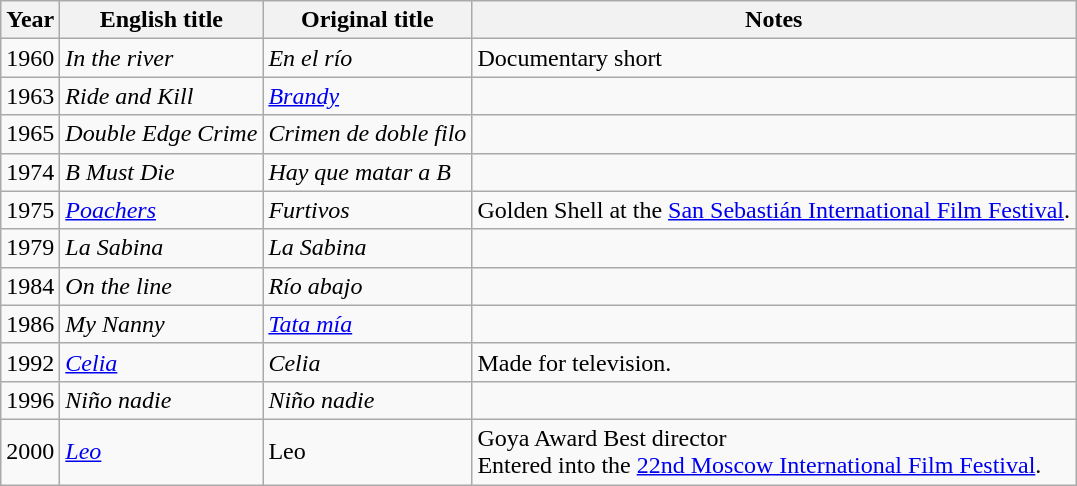<table class="wikitable sortable">
<tr>
<th>Year</th>
<th>English title</th>
<th>Original title</th>
<th>Notes</th>
</tr>
<tr>
<td>1960</td>
<td><em>In the river</em></td>
<td><em>En el río</em></td>
<td>Documentary short</td>
</tr>
<tr>
<td>1963</td>
<td><em>Ride and Kill</em></td>
<td><em><a href='#'>Brandy</a></em></td>
<td></td>
</tr>
<tr>
<td>1965</td>
<td><em>Double Edge Crime</em></td>
<td><em>Crimen de doble filo</em></td>
<td></td>
</tr>
<tr>
<td>1974</td>
<td><em>B Must Die</em></td>
<td><em>Hay que matar a B</em></td>
<td></td>
</tr>
<tr>
<td>1975</td>
<td><em><a href='#'>Poachers</a></em></td>
<td><em>Furtivos</em></td>
<td>Golden Shell at the <a href='#'>San Sebastián International Film Festival</a>.</td>
</tr>
<tr>
<td>1979</td>
<td><em>La Sabina</em></td>
<td><em>La Sabina</em></td>
<td></td>
</tr>
<tr>
<td>1984</td>
<td><em>On the line</em></td>
<td><em>Río abajo</em></td>
<td></td>
</tr>
<tr>
<td>1986</td>
<td><em>My Nanny</em></td>
<td><em><a href='#'>Tata mía</a></em></td>
<td></td>
</tr>
<tr>
<td>1992</td>
<td><em><a href='#'>Celia</a></em></td>
<td><em>Celia</em></td>
<td>Made for television.</td>
</tr>
<tr>
<td>1996</td>
<td><em>Niño nadie</em></td>
<td><em>Niño nadie</em></td>
<td></td>
</tr>
<tr>
<td>2000</td>
<td><em><a href='#'>Leo</a></em></td>
<td>Leo</td>
<td>Goya Award Best director<br>Entered into the <a href='#'>22nd Moscow International Film Festival</a>.</td>
</tr>
</table>
